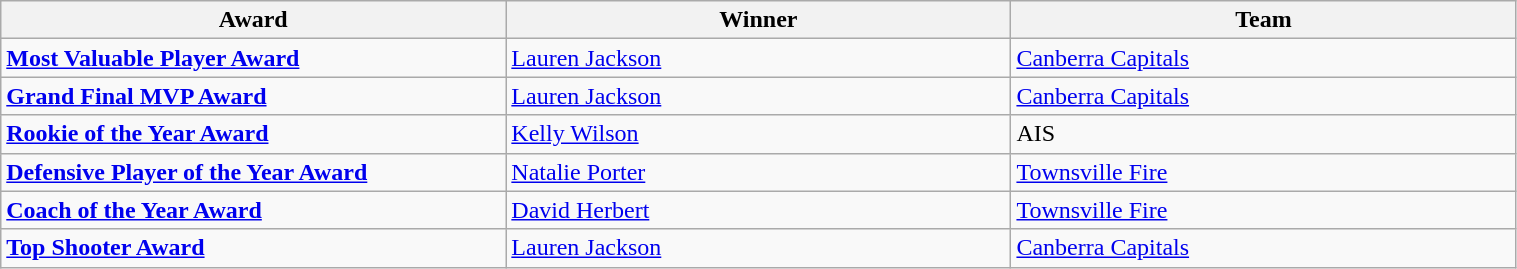<table class="wikitable" style="width: 80%">
<tr>
<th width=125>Award</th>
<th width=125>Winner</th>
<th width=125>Team</th>
</tr>
<tr>
<td><strong><a href='#'>Most Valuable Player Award</a></strong></td>
<td><a href='#'>Lauren Jackson</a></td>
<td><a href='#'>Canberra Capitals</a></td>
</tr>
<tr>
<td><strong><a href='#'>Grand Final MVP Award</a></strong></td>
<td><a href='#'>Lauren Jackson</a></td>
<td><a href='#'>Canberra Capitals</a></td>
</tr>
<tr>
<td><strong><a href='#'>Rookie of the Year Award</a></strong></td>
<td><a href='#'>Kelly Wilson</a></td>
<td>AIS</td>
</tr>
<tr>
<td><strong><a href='#'>Defensive Player of the Year Award</a></strong></td>
<td><a href='#'>Natalie Porter</a></td>
<td><a href='#'>Townsville Fire</a></td>
</tr>
<tr>
<td><strong><a href='#'>Coach of the Year Award</a></strong></td>
<td><a href='#'>David Herbert</a></td>
<td><a href='#'>Townsville Fire</a></td>
</tr>
<tr>
<td><strong><a href='#'>Top Shooter Award</a></strong></td>
<td><a href='#'>Lauren Jackson</a></td>
<td><a href='#'>Canberra Capitals</a></td>
</tr>
</table>
